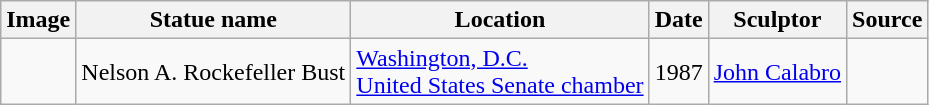<table class="wikitable sortable">
<tr>
<th class="unsortable" scope="col">Image</th>
<th scope="col">Statue name</th>
<th scope="col">Location</th>
<th scope="col">Date</th>
<th scope="col">Sculptor</th>
<th class="unsortable" scope="col">Source</th>
</tr>
<tr>
<td></td>
<td>Nelson A. Rockefeller Bust</td>
<td><a href='#'>Washington, D.C.</a><br><a href='#'>United States Senate chamber</a></td>
<td>1987</td>
<td><a href='#'>John Calabro</a></td>
<td></td>
</tr>
</table>
